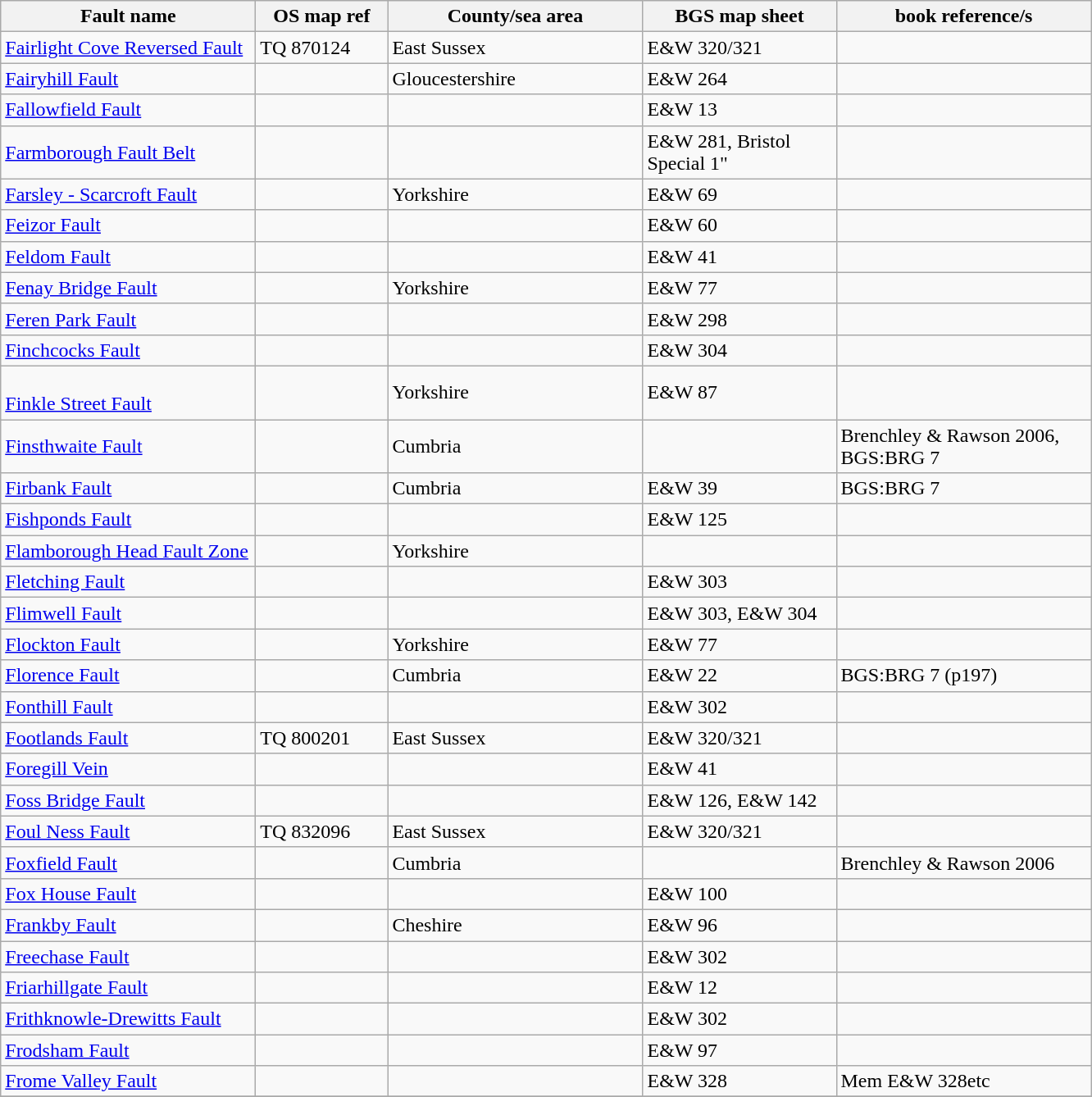<table class="wikitable">
<tr>
<th width="200pt">Fault name</th>
<th width="100pt">OS map ref</th>
<th width="200pt">County/sea area</th>
<th width="150pt">BGS map sheet</th>
<th width="200pt">book reference/s</th>
</tr>
<tr>
<td><a href='#'>Fairlight Cove Reversed Fault</a></td>
<td>TQ 870124</td>
<td>East Sussex</td>
<td>E&W 320/321</td>
<td></td>
</tr>
<tr>
<td><a href='#'>Fairyhill Fault</a></td>
<td></td>
<td>Gloucestershire</td>
<td>E&W 264</td>
<td></td>
</tr>
<tr>
<td><a href='#'>Fallowfield Fault</a></td>
<td></td>
<td></td>
<td>E&W 13</td>
<td></td>
</tr>
<tr>
<td><a href='#'>Farmborough Fault Belt</a></td>
<td></td>
<td></td>
<td>E&W 281, Bristol Special 1"</td>
<td></td>
</tr>
<tr>
<td><a href='#'>Farsley - Scarcroft Fault</a></td>
<td></td>
<td>Yorkshire</td>
<td>E&W 69</td>
<td></td>
</tr>
<tr>
<td><a href='#'>Feizor Fault</a></td>
<td></td>
<td></td>
<td>E&W 60</td>
<td></td>
</tr>
<tr>
<td><a href='#'>Feldom Fault</a></td>
<td></td>
<td></td>
<td>E&W 41</td>
<td></td>
</tr>
<tr>
<td><a href='#'>Fenay Bridge Fault</a></td>
<td></td>
<td>Yorkshire</td>
<td>E&W 77</td>
<td></td>
</tr>
<tr>
<td><a href='#'>Feren Park Fault</a></td>
<td></td>
<td></td>
<td>E&W 298</td>
<td></td>
</tr>
<tr>
<td><a href='#'>Finchcocks Fault</a></td>
<td></td>
<td></td>
<td>E&W 304</td>
<td></td>
</tr>
<tr>
<td><br><a href='#'>Finkle Street Fault</a></td>
<td></td>
<td>Yorkshire</td>
<td>E&W 87</td>
<td></td>
</tr>
<tr>
<td><a href='#'>Finsthwaite Fault</a></td>
<td></td>
<td>Cumbria</td>
<td></td>
<td>Brenchley & Rawson 2006, BGS:BRG 7</td>
</tr>
<tr>
<td><a href='#'>Firbank Fault</a></td>
<td></td>
<td>Cumbria</td>
<td>E&W 39</td>
<td>BGS:BRG 7</td>
</tr>
<tr>
<td><a href='#'>Fishponds Fault</a></td>
<td></td>
<td></td>
<td>E&W 125</td>
<td></td>
</tr>
<tr>
<td><a href='#'>Flamborough Head Fault Zone</a></td>
<td></td>
<td>Yorkshire</td>
<td></td>
<td></td>
</tr>
<tr>
<td><a href='#'>Fletching Fault</a></td>
<td></td>
<td></td>
<td>E&W 303</td>
<td></td>
</tr>
<tr>
<td><a href='#'>Flimwell Fault</a></td>
<td></td>
<td></td>
<td>E&W 303, E&W 304</td>
<td></td>
</tr>
<tr>
<td><a href='#'>Flockton Fault</a></td>
<td></td>
<td>Yorkshire</td>
<td>E&W 77</td>
<td></td>
</tr>
<tr>
<td><a href='#'>Florence Fault</a></td>
<td></td>
<td>Cumbria</td>
<td>E&W 22</td>
<td>BGS:BRG 7 (p197)</td>
</tr>
<tr>
<td><a href='#'>Fonthill Fault</a></td>
<td></td>
<td></td>
<td>E&W 302</td>
<td></td>
</tr>
<tr>
<td><a href='#'>Footlands Fault</a></td>
<td>TQ 800201</td>
<td>East Sussex</td>
<td>E&W 320/321</td>
<td></td>
</tr>
<tr>
<td><a href='#'>Foregill Vein</a></td>
<td></td>
<td></td>
<td>E&W 41</td>
<td></td>
</tr>
<tr>
<td><a href='#'>Foss Bridge Fault</a></td>
<td></td>
<td></td>
<td>E&W 126, E&W 142</td>
<td></td>
</tr>
<tr>
<td><a href='#'>Foul Ness Fault</a></td>
<td>TQ 832096</td>
<td>East Sussex</td>
<td>E&W 320/321</td>
<td></td>
</tr>
<tr>
<td><a href='#'>Foxfield Fault</a></td>
<td></td>
<td>Cumbria</td>
<td></td>
<td>Brenchley & Rawson 2006</td>
</tr>
<tr>
<td><a href='#'>Fox House Fault</a></td>
<td></td>
<td></td>
<td>E&W 100</td>
<td></td>
</tr>
<tr>
<td><a href='#'>Frankby Fault</a></td>
<td></td>
<td>Cheshire</td>
<td>E&W 96</td>
<td></td>
</tr>
<tr>
<td><a href='#'>Freechase Fault</a></td>
<td></td>
<td></td>
<td>E&W 302</td>
<td></td>
</tr>
<tr>
<td><a href='#'>Friarhillgate Fault</a></td>
<td></td>
<td></td>
<td>E&W 12</td>
<td></td>
</tr>
<tr>
<td><a href='#'>Frithknowle-Drewitts Fault</a></td>
<td></td>
<td></td>
<td>E&W 302</td>
<td></td>
</tr>
<tr>
<td><a href='#'>Frodsham Fault</a></td>
<td></td>
<td></td>
<td>E&W 97</td>
<td></td>
</tr>
<tr>
<td><a href='#'>Frome Valley Fault</a></td>
<td></td>
<td></td>
<td>E&W 328</td>
<td>Mem E&W 328etc</td>
</tr>
<tr>
</tr>
</table>
